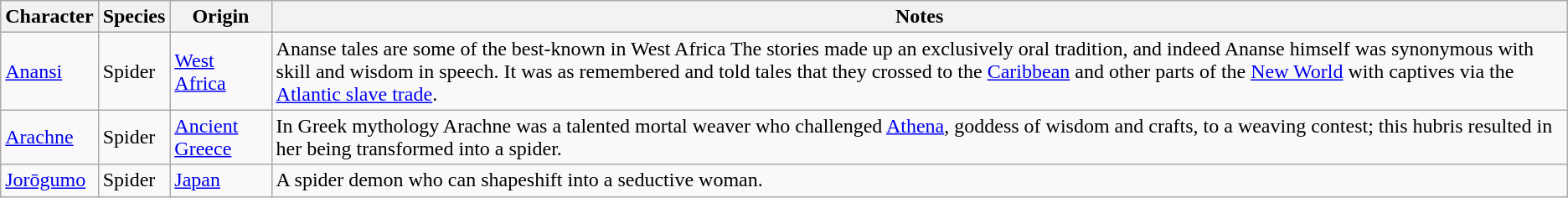<table class="wikitable sortable">
<tr>
<th>Character</th>
<th>Species</th>
<th>Origin</th>
<th>Notes</th>
</tr>
<tr>
<td><a href='#'>Anansi</a></td>
<td>Spider</td>
<td><a href='#'>West Africa</a></td>
<td>Ananse tales are some of the best-known in West Africa The stories made up an exclusively oral tradition, and indeed Ananse himself was synonymous with skill and wisdom in speech. It was as remembered and told tales that they crossed to the <a href='#'>Caribbean</a> and other parts of the <a href='#'>New World</a> with captives via the <a href='#'>Atlantic slave trade</a>.</td>
</tr>
<tr>
<td><a href='#'>Arachne</a></td>
<td>Spider</td>
<td><a href='#'>Ancient Greece</a></td>
<td>In Greek mythology Arachne was a talented mortal weaver who challenged <a href='#'>Athena</a>, goddess of wisdom and crafts, to a weaving contest; this hubris resulted in her being transformed into a spider.</td>
</tr>
<tr>
<td><a href='#'>Jorōgumo</a></td>
<td>Spider</td>
<td><a href='#'>Japan</a></td>
<td>A spider demon who can shapeshift into a seductive woman.</td>
</tr>
</table>
